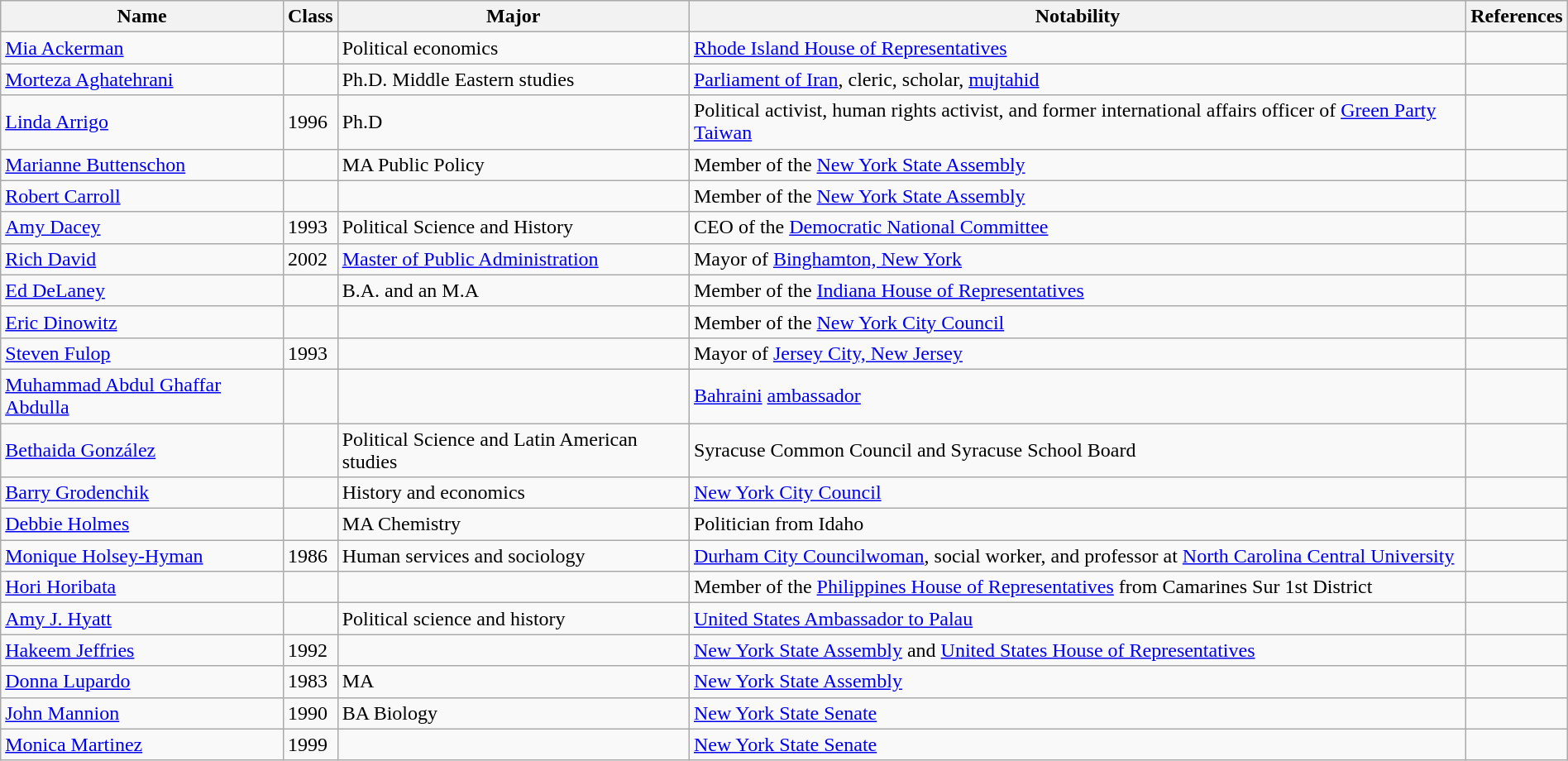<table class="wikitable sortable" style="width:100%;">
<tr>
<th>Name</th>
<th>Class</th>
<th>Major</th>
<th>Notability</th>
<th>References</th>
</tr>
<tr>
<td><a href='#'>Mia Ackerman</a></td>
<td></td>
<td>Political economics</td>
<td><a href='#'>Rhode Island House of Representatives</a></td>
<td></td>
</tr>
<tr>
<td><a href='#'>Morteza Aghatehrani</a></td>
<td></td>
<td>Ph.D. Middle Eastern studies</td>
<td><a href='#'>Parliament of Iran</a>, cleric, scholar, <a href='#'>mujtahid</a></td>
<td></td>
</tr>
<tr>
<td><a href='#'>Linda Arrigo</a></td>
<td>1996</td>
<td>Ph.D</td>
<td>Political activist, human rights activist, and former international affairs officer of <a href='#'>Green Party Taiwan</a></td>
<td></td>
</tr>
<tr>
<td><a href='#'>Marianne Buttenschon</a></td>
<td></td>
<td>MA Public Policy</td>
<td>Member of the <a href='#'>New York State Assembly</a></td>
<td></td>
</tr>
<tr>
<td><a href='#'>Robert Carroll</a></td>
<td></td>
<td></td>
<td>Member of the <a href='#'>New York State Assembly</a></td>
<td></td>
</tr>
<tr>
<td><a href='#'>Amy Dacey</a></td>
<td>1993</td>
<td>Political Science and History</td>
<td>CEO of the <a href='#'>Democratic National Committee</a></td>
<td></td>
</tr>
<tr>
<td><a href='#'>Rich David</a></td>
<td>2002</td>
<td><a href='#'>Master of Public Administration</a></td>
<td>Mayor of <a href='#'>Binghamton, New York</a></td>
<td></td>
</tr>
<tr>
<td><a href='#'>Ed DeLaney</a></td>
<td></td>
<td>B.A. and an M.A</td>
<td>Member of the <a href='#'>Indiana House of Representatives</a></td>
<td></td>
</tr>
<tr>
<td><a href='#'>Eric Dinowitz</a></td>
<td></td>
<td></td>
<td>Member of the <a href='#'>New York City Council</a></td>
<td></td>
</tr>
<tr>
<td><a href='#'>Steven Fulop</a></td>
<td>1993</td>
<td></td>
<td>Mayor of <a href='#'>Jersey City, New Jersey</a></td>
<td></td>
</tr>
<tr>
<td><a href='#'>Muhammad Abdul Ghaffar Abdulla</a></td>
<td></td>
<td></td>
<td><a href='#'>Bahraini</a> <a href='#'>ambassador</a></td>
<td></td>
</tr>
<tr>
<td><a href='#'>Bethaida González</a></td>
<td></td>
<td>Political Science and Latin American studies</td>
<td>Syracuse Common Council and Syracuse School Board</td>
<td></td>
</tr>
<tr>
<td><a href='#'>Barry Grodenchik</a></td>
<td></td>
<td>History and economics</td>
<td><a href='#'>New York City Council</a></td>
<td></td>
</tr>
<tr>
<td><a href='#'>Debbie Holmes</a></td>
<td></td>
<td>MA Chemistry</td>
<td>Politician from Idaho</td>
<td></td>
</tr>
<tr>
<td><a href='#'>Monique Holsey-Hyman</a></td>
<td>1986</td>
<td>Human services and sociology</td>
<td><a href='#'>Durham City Councilwoman</a>, social worker, and professor at <a href='#'>North Carolina Central University</a></td>
<td></td>
</tr>
<tr>
<td><a href='#'>Hori Horibata</a></td>
<td></td>
<td></td>
<td>Member of the <a href='#'>Philippines House of Representatives</a> from Camarines Sur 1st District</td>
<td></td>
</tr>
<tr>
<td><a href='#'>Amy J. Hyatt</a></td>
<td></td>
<td>Political science and history</td>
<td><a href='#'>United States Ambassador to Palau</a></td>
<td></td>
</tr>
<tr>
<td><a href='#'>Hakeem Jeffries</a></td>
<td>1992</td>
<td></td>
<td><a href='#'>New York State Assembly</a> and <a href='#'>United States House of Representatives</a></td>
<td></td>
</tr>
<tr>
<td><a href='#'>Donna Lupardo</a></td>
<td>1983</td>
<td>MA</td>
<td><a href='#'>New York State Assembly</a></td>
<td></td>
</tr>
<tr>
<td><a href='#'>John Mannion</a></td>
<td>1990</td>
<td>BA Biology</td>
<td><a href='#'>New York State Senate</a></td>
<td></td>
</tr>
<tr>
<td><a href='#'>Monica Martinez</a></td>
<td>1999</td>
<td></td>
<td><a href='#'>New York State Senate</a></td>
<td></td>
</tr>
</table>
